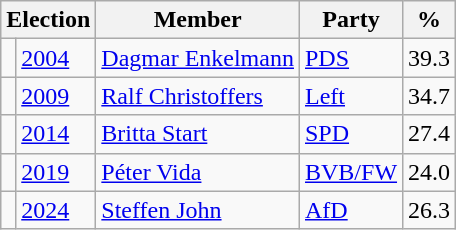<table class=wikitable>
<tr>
<th colspan=2>Election</th>
<th>Member</th>
<th>Party</th>
<th>%</th>
</tr>
<tr>
<td bgcolor=></td>
<td><a href='#'>2004</a></td>
<td><a href='#'>Dagmar Enkelmann</a></td>
<td><a href='#'>PDS</a></td>
<td align=right>39.3</td>
</tr>
<tr>
<td bgcolor=></td>
<td><a href='#'>2009</a></td>
<td><a href='#'>Ralf Christoffers</a></td>
<td><a href='#'>Left</a></td>
<td align=right>34.7</td>
</tr>
<tr>
<td bgcolor=></td>
<td><a href='#'>2014</a></td>
<td><a href='#'>Britta Start</a></td>
<td><a href='#'>SPD</a></td>
<td align=right>27.4</td>
</tr>
<tr>
<td bgcolor=></td>
<td><a href='#'>2019</a></td>
<td><a href='#'>Péter Vida</a></td>
<td><a href='#'>BVB/FW</a></td>
<td align=right>24.0</td>
</tr>
<tr>
<td bgcolor=></td>
<td><a href='#'>2024</a></td>
<td><a href='#'>Steffen John</a></td>
<td><a href='#'>AfD</a></td>
<td align=right>26.3</td>
</tr>
</table>
